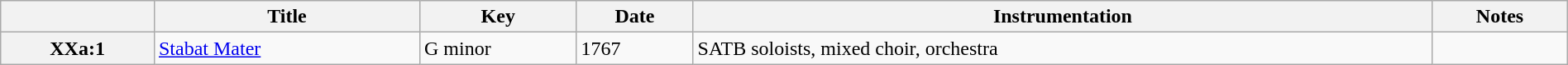<table class="wikitable sortable" style="text-align: left" width=100%>
<tr>
<th scope="col"><a href='#'></a></th>
<th scope="col">Title</th>
<th scope="col" style="width: 10%;">Key</th>
<th scope="col">Date</th>
<th scope="col">Instrumentation</th>
<th scope="col">Notes</th>
</tr>
<tr>
<th scope="row">XXa:1</th>
<td><a href='#'>Stabat Mater</a></td>
<td>G minor</td>
<td>1767</td>
<td>SATB soloists, mixed choir, orchestra</td>
<td></td>
</tr>
</table>
